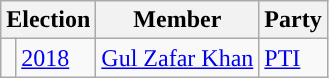<table class="wikitable">
<tr>
<th colspan="2">Election</th>
<th>Member</th>
<th>Party</th>
</tr>
<tr>
<td style="background-color: "></td>
<td><a href='#'>2018</a></td>
<td><a href='#'>Gul Zafar Khan</a></td>
<td><a href='#'>PTI</a></td>
</tr>
</table>
